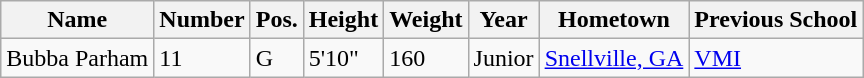<table class="wikitable sortable" border="1">
<tr>
<th>Name</th>
<th>Number</th>
<th>Pos.</th>
<th>Height</th>
<th>Weight</th>
<th>Year</th>
<th>Hometown</th>
<th class="unsortable">Previous School</th>
</tr>
<tr>
<td>Bubba Parham</td>
<td>11</td>
<td>G</td>
<td>5'10"</td>
<td>160</td>
<td>Junior</td>
<td><a href='#'>Snellville, GA</a></td>
<td><a href='#'>VMI</a></td>
</tr>
</table>
